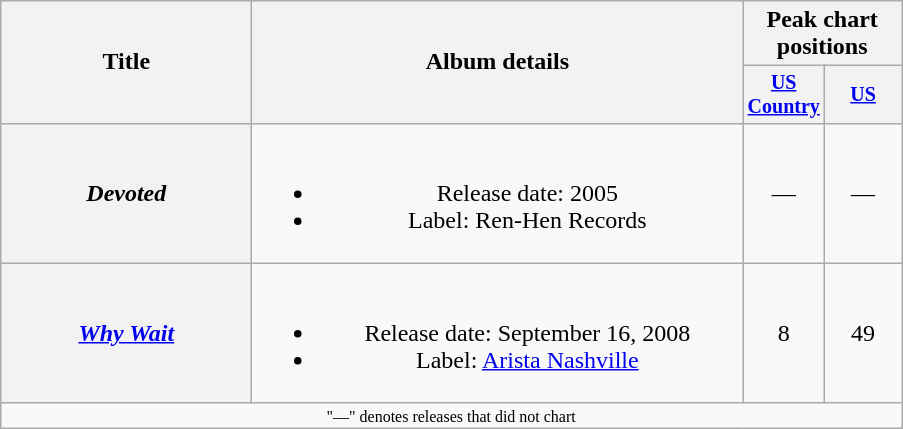<table class="wikitable plainrowheaders" style="text-align:center;">
<tr>
<th rowspan="2" style="width:10em;">Title</th>
<th rowspan="2" style="width:20em;">Album details</th>
<th colspan="2">Peak chart<br>positions</th>
</tr>
<tr style="font-size:smaller;">
<th style="width:45px;"><a href='#'>US Country</a></th>
<th style="width:45px;"><a href='#'>US</a></th>
</tr>
<tr>
<th scope="row"><em>Devoted</em></th>
<td><br><ul><li>Release date: 2005</li><li>Label: Ren-Hen Records</li></ul></td>
<td>—</td>
<td>—</td>
</tr>
<tr>
<th scope="row"><em><a href='#'>Why Wait</a></em></th>
<td><br><ul><li>Release date: September 16, 2008</li><li>Label: <a href='#'>Arista Nashville</a></li></ul></td>
<td>8</td>
<td>49</td>
</tr>
<tr>
<td colspan="4" style="font-size:8pt">"—" denotes releases that did not chart</td>
</tr>
</table>
